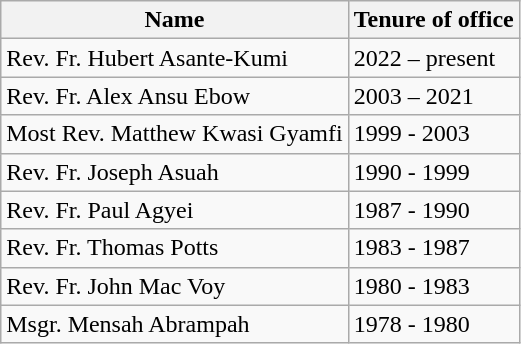<table class="wikitable">
<tr>
<th>Name</th>
<th>Tenure of office</th>
</tr>
<tr>
<td>Rev. Fr. Hubert Asante-Kumi</td>
<td>2022 – present</td>
</tr>
<tr>
<td>Rev. Fr. Alex Ansu Ebow</td>
<td>2003 – 2021</td>
</tr>
<tr>
<td>Most Rev. Matthew Kwasi Gyamfi</td>
<td>1999 - 2003</td>
</tr>
<tr>
<td>Rev. Fr. Joseph Asuah</td>
<td>1990 - 1999</td>
</tr>
<tr>
<td>Rev. Fr. Paul Agyei</td>
<td>1987 - 1990</td>
</tr>
<tr>
<td>Rev. Fr. Thomas Potts</td>
<td>1983 - 1987</td>
</tr>
<tr>
<td>Rev. Fr. John Mac Voy</td>
<td>1980 - 1983</td>
</tr>
<tr>
<td>Msgr. Mensah Abrampah</td>
<td>1978 - 1980</td>
</tr>
</table>
